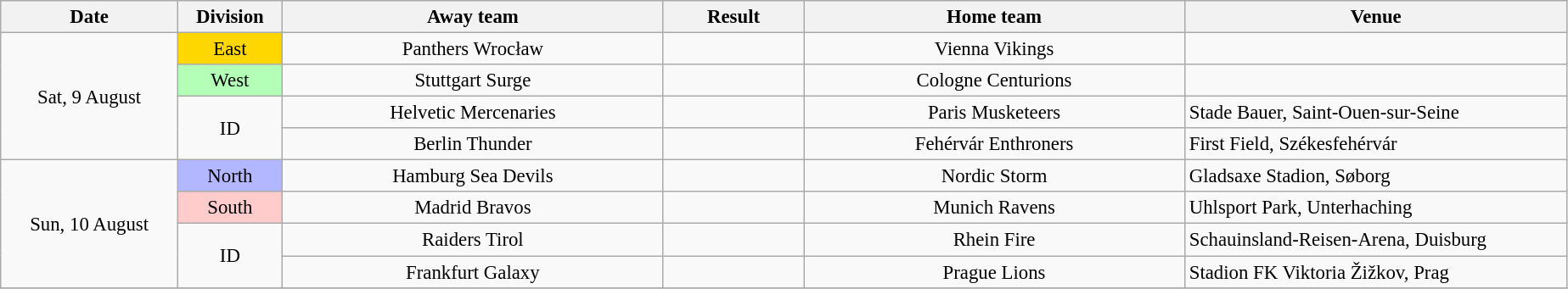<table class="wikitable mw-collapsible mw-collapsed" style="font-size:95%; text-align:center; width:81em;">
<tr>
<th style="width:9em;">Date</th>
<th style="width:5em;">Division</th>
<th style="width:20em;">Away team</th>
<th style="width:7em;">Result</th>
<th style="width:20em;">Home team</th>
<th style="width:20em;">Venue</th>
</tr>
<tr>
<td rowspan="4">Sat, 9 August</td>
<td style="background:#FFD700">East</td>
<td>Panthers Wrocław</td>
<td></td>
<td>Vienna Vikings</td>
<td style="text-align:left;"></td>
</tr>
<tr>
<td style="background:#B3FFB7">West</td>
<td>Stuttgart Surge</td>
<td></td>
<td>Cologne Centurions</td>
<td style="text-align:left;"></td>
</tr>
<tr>
<td rowspan="2" class="hintergrundfarbe-basis">ID</td>
<td>Helvetic Mercenaries</td>
<td></td>
<td>Paris Musketeers</td>
<td style="text-align:left;">Stade Bauer, Saint-Ouen-sur-Seine</td>
</tr>
<tr>
<td>Berlin Thunder</td>
<td></td>
<td>Fehérvár Enthroners</td>
<td style="text-align:left;">First Field, Székesfehérvár</td>
</tr>
<tr>
<td rowspan="4">Sun, 10 August</td>
<td style="background:#B3B7FF">North</td>
<td>Hamburg Sea Devils</td>
<td></td>
<td>Nordic Storm</td>
<td style="text-align:left;">Gladsaxe Stadion, Søborg</td>
</tr>
<tr>
<td style="background:#FFCBCB">South</td>
<td>Madrid Bravos</td>
<td></td>
<td>Munich Ravens</td>
<td style="text-align:left;">Uhlsport Park, Unterhaching</td>
</tr>
<tr>
<td rowspan="2" class="hintergrundfarbe-basis">ID</td>
<td>Raiders Tirol</td>
<td></td>
<td>Rhein Fire</td>
<td style="text-align:left;">Schauinsland-Reisen-Arena, Duisburg</td>
</tr>
<tr>
<td>Frankfurt Galaxy</td>
<td></td>
<td>Prague Lions</td>
<td style="text-align:left;">Stadion FK Viktoria Žižkov, Prag</td>
</tr>
<tr>
</tr>
</table>
